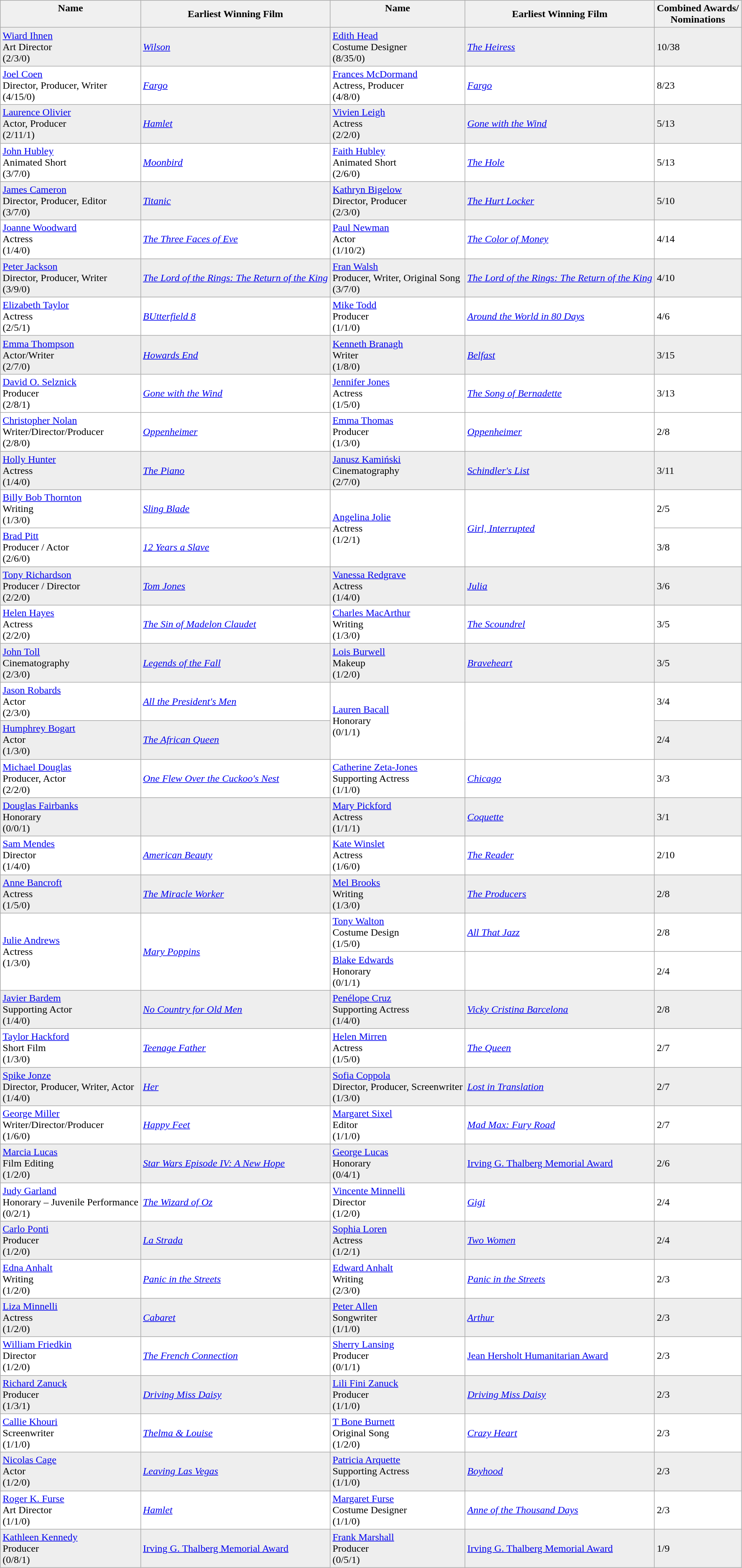<table class="wikitable">
<tr style="text-align:center; background:#f0f0f0;">
<td><strong>Name</strong><br><br></td>
<td><strong>Earliest Winning Film</strong></td>
<td><strong>Name</strong><br><br></td>
<td><strong>Earliest Winning Film</strong></td>
<td><strong>Combined Awards/<br>Nominations</strong></td>
</tr>
<tr style="background:#eee">
<td><a href='#'>Wiard Ihnen</a><br> Art Director<br> (2/3/0)</td>
<td><em><a href='#'>Wilson</a></em></td>
<td><a href='#'>Edith Head</a><br> Costume Designer<br> (8/35/0)</td>
<td><em><a href='#'>The Heiress</a></em></td>
<td>10/38</td>
</tr>
<tr style="background:white">
<td><a href='#'>Joel Coen</a><br> Director, Producer, Writer<br> (4/15/0)</td>
<td><em><a href='#'>Fargo</a></em></td>
<td><a href='#'>Frances McDormand</a><br> Actress, Producer<br> (4/8/0)</td>
<td><em><a href='#'>Fargo</a></em></td>
<td>8/23</td>
</tr>
<tr style="background:#eee">
<td><a href='#'>Laurence Olivier</a><br> Actor, Producer<br> (2/11/1)</td>
<td><em><a href='#'>Hamlet</a></em></td>
<td><a href='#'>Vivien Leigh</a><br> Actress<br> (2/2/0)</td>
<td><em><a href='#'>Gone with the Wind</a></em></td>
<td>5/13</td>
</tr>
<tr style="background:white">
<td><a href='#'>John Hubley</a><br> Animated Short<br> (3/7/0)</td>
<td><em><a href='#'>Moonbird</a></em></td>
<td><a href='#'>Faith Hubley</a><br> Animated Short<br> (2/6/0)</td>
<td><em><a href='#'>The Hole</a></em></td>
<td>5/13</td>
</tr>
<tr style="background:#eee">
<td><a href='#'>James Cameron</a><br> Director, Producer, Editor<br> (3/7/0)</td>
<td><em><a href='#'>Titanic</a></em></td>
<td><a href='#'>Kathryn Bigelow</a><br> Director, Producer<br> (2/3/0)</td>
<td><em><a href='#'>The Hurt Locker</a></em></td>
<td>5/10</td>
</tr>
<tr style="background:white">
<td><a href='#'>Joanne Woodward</a><br> Actress<br> (1/4/0)</td>
<td><em><a href='#'>The Three Faces of Eve</a></em></td>
<td><a href='#'>Paul Newman</a><br> Actor<br> (1/10/2)</td>
<td><em><a href='#'>The Color of Money</a></em></td>
<td>4/14</td>
</tr>
<tr style="background:#eee">
<td><a href='#'>Peter Jackson</a><br> Director, Producer, Writer<br> (3/9/0)</td>
<td><em><a href='#'>The Lord of the Rings: The Return of the King</a></em></td>
<td><a href='#'>Fran Walsh</a><br> Producer, Writer, Original Song<br>(3/7/0)</td>
<td><em><a href='#'>The Lord of the Rings: The Return of the King</a></em></td>
<td>4/10</td>
</tr>
<tr style="background:white">
<td><a href='#'>Elizabeth Taylor</a><br> Actress<br> (2/5/1)</td>
<td><em><a href='#'>BUtterfield 8</a></em></td>
<td><a href='#'>Mike Todd</a><br> Producer<br> (1/1/0)</td>
<td><em><a href='#'>Around the World in 80 Days</a></em></td>
<td>4/6</td>
</tr>
<tr style="background:#eee">
<td><a href='#'>Emma Thompson</a><br> Actor/Writer<br>(2/7/0)</td>
<td><em><a href='#'>Howards End</a></em></td>
<td><a href='#'>Kenneth Branagh</a><br> Writer<br>(1/8/0)</td>
<td><em><a href='#'>Belfast</a></em></td>
<td>3/15</td>
</tr>
<tr style="background:white">
<td><a href='#'>David O. Selznick</a><br> Producer<br> (2/8/1)</td>
<td><em><a href='#'>Gone with the Wind</a></em></td>
<td><a href='#'>Jennifer Jones</a><br> Actress<br> (1/5/0)</td>
<td><em><a href='#'>The Song of Bernadette</a></em></td>
<td>3/13</td>
</tr>
<tr style="background:white">
<td><a href='#'>Christopher Nolan</a><br> Writer/Director/Producer<br>(2/8/0)</td>
<td><em><a href='#'>Oppenheimer</a></em></td>
<td><a href='#'>Emma Thomas</a><br> Producer<br>(1/3/0)</td>
<td><em><a href='#'>Oppenheimer</a></em></td>
<td>2/8</td>
</tr>
<tr style="background:#eee">
<td><a href='#'>Holly Hunter</a><br> Actress<br> (1/4/0)</td>
<td><em><a href='#'>The Piano</a></em></td>
<td><a href='#'>Janusz Kamiński</a><br> Cinematography<br> (2/7/0)</td>
<td><em><a href='#'>Schindler's List</a></em></td>
<td>3/11</td>
</tr>
<tr style="background:white">
<td><a href='#'>Billy Bob Thornton</a><br> Writing<br> (1/3/0)</td>
<td><em><a href='#'>Sling Blade</a></em></td>
<td rowspan=2><a href='#'>Angelina Jolie</a><br> Actress<br> (1/2/1)</td>
<td rowspan=2><em><a href='#'>Girl, Interrupted</a></em></td>
<td>2/5</td>
</tr>
<tr style="background:white">
<td><a href='#'>Brad Pitt</a><br> Producer / Actor<br> (2/6/0)</td>
<td><em><a href='#'>12 Years a Slave</a></em></td>
<td>3/8</td>
</tr>
<tr style="background:#eee">
<td><a href='#'>Tony Richardson</a><br> Producer / Director<br> (2/2/0)</td>
<td><em><a href='#'>Tom Jones</a></em></td>
<td><a href='#'>Vanessa Redgrave</a><br> Actress<br> (1/4/0)</td>
<td><em><a href='#'>Julia</a></em></td>
<td>3/6</td>
</tr>
<tr style="background:white">
<td><a href='#'>Helen Hayes</a><br> Actress<br> (2/2/0)</td>
<td><em><a href='#'>The Sin of Madelon Claudet</a></em></td>
<td><a href='#'>Charles MacArthur</a><br> Writing<br> (1/3/0)</td>
<td><em><a href='#'>The Scoundrel</a></em></td>
<td>3/5</td>
</tr>
<tr style="background:#eee">
<td><a href='#'>John Toll</a><br> Cinematography<br> (2/3/0)</td>
<td><em><a href='#'>Legends of the Fall</a></em></td>
<td><a href='#'>Lois Burwell</a><br> Makeup<br> (1/2/0)</td>
<td><em><a href='#'>Braveheart</a></em></td>
<td>3/5</td>
</tr>
<tr style="background:white">
<td><a href='#'>Jason Robards</a><br> Actor<br> (2/3/0)</td>
<td><em><a href='#'>All the President's Men</a></em></td>
<td rowspan=2><a href='#'>Lauren Bacall</a><br> Honorary<br> (0/1/1)</td>
<td rowspan=2></td>
<td>3/4</td>
</tr>
<tr style="background:#eee">
<td><a href='#'>Humphrey Bogart</a><br> Actor<br> (1/3/0)</td>
<td><em><a href='#'>The African Queen</a></em></td>
<td>2/4</td>
</tr>
<tr style="background:white">
<td><a href='#'>Michael Douglas</a><br> Producer, Actor<br> (2/2/0)</td>
<td><em><a href='#'>One Flew Over the Cuckoo's Nest</a></em></td>
<td><a href='#'>Catherine Zeta-Jones</a><br> Supporting Actress<br> (1/1/0)</td>
<td><em><a href='#'>Chicago</a></em></td>
<td>3/3</td>
</tr>
<tr style="background:#eee">
<td><a href='#'>Douglas Fairbanks</a><br> Honorary<br> (0/0/1)</td>
<td></td>
<td><a href='#'>Mary Pickford</a><br> Actress<br> (1/1/1)</td>
<td><em><a href='#'>Coquette</a></em></td>
<td>3/1</td>
</tr>
<tr style="background:white">
<td><a href='#'>Sam Mendes</a><br> Director<br> (1/4/0)</td>
<td><em><a href='#'>American Beauty</a></em></td>
<td><a href='#'>Kate Winslet</a><br> Actress<br> (1/6/0)</td>
<td><em><a href='#'>The Reader</a></em></td>
<td>2/10</td>
</tr>
<tr style="background:#eee">
<td><a href='#'>Anne Bancroft</a><br> Actress<br> (1/5/0)</td>
<td><em><a href='#'>The Miracle Worker</a></em></td>
<td><a href='#'>Mel Brooks</a><br> Writing<br> (1/3/0)</td>
<td><em><a href='#'>The Producers</a></em></td>
<td>2/8</td>
</tr>
<tr style="background:white">
<td rowspan=2><a href='#'>Julie Andrews</a><br> Actress<br> (1/3/0)</td>
<td rowspan=2><em><a href='#'>Mary Poppins</a></em></td>
<td><a href='#'>Tony Walton</a><br> Costume Design<br> (1/5/0)</td>
<td><em><a href='#'>All That Jazz</a></em></td>
<td>2/8</td>
</tr>
<tr style="background:white">
<td><a href='#'>Blake Edwards</a><br> Honorary<br> (0/1/1)</td>
<td></td>
<td>2/4</td>
</tr>
<tr style="background:#eee">
<td><a href='#'>Javier Bardem</a><br> Supporting Actor<br> (1/4/0)</td>
<td><em><a href='#'>No Country for Old Men</a></em></td>
<td><a href='#'>Penélope Cruz</a><br> Supporting Actress<br> (1/4/0)</td>
<td><em><a href='#'>Vicky Cristina Barcelona</a></em></td>
<td>2/8</td>
</tr>
<tr style="background:white">
<td><a href='#'>Taylor Hackford</a><br> Short Film<br>(1/3/0)</td>
<td><em><a href='#'>Teenage Father</a></em></td>
<td><a href='#'>Helen Mirren</a><br> Actress<br> (1/5/0)</td>
<td><em><a href='#'>The Queen</a></em></td>
<td>2/7</td>
</tr>
<tr style="background:#eee">
<td><a href='#'>Spike Jonze</a><br> Director, Producer, Writer, Actor<br> (1/4/0)</td>
<td><em><a href='#'>Her</a></em></td>
<td><a href='#'>Sofia Coppola</a><br> Director, Producer, Screenwriter<br> (1/3/0)</td>
<td><em><a href='#'>Lost in Translation</a></em></td>
<td>2/7</td>
</tr>
<tr style="background:white">
<td><a href='#'>George Miller</a><br> Writer/Director/Producer<br>(1/6/0)</td>
<td><em><a href='#'>Happy Feet</a></em></td>
<td><a href='#'>Margaret Sixel</a><br> Editor<br> (1/1/0)</td>
<td><em><a href='#'>Mad Max: Fury Road</a></em></td>
<td>2/7</td>
</tr>
<tr style="background:#eee">
<td><a href='#'>Marcia Lucas</a><br> Film Editing<br> (1/2/0)</td>
<td><em><a href='#'>Star Wars Episode IV: A New Hope</a></em></td>
<td><a href='#'>George Lucas</a><br> Honorary<br> (0/4/1)</td>
<td><a href='#'>Irving G. Thalberg Memorial Award</a></td>
<td>2/6</td>
</tr>
<tr style="background:white">
<td><a href='#'>Judy Garland</a><br> Honorary – Juvenile Performance<br> (0/2/1)</td>
<td><em><a href='#'>The Wizard of Oz</a></em></td>
<td><a href='#'>Vincente Minnelli</a><br> Director<br> (1/2/0)</td>
<td><em><a href='#'>Gigi</a></em></td>
<td>2/4</td>
</tr>
<tr style="background:#eee">
<td><a href='#'>Carlo Ponti</a><br> Producer<br> (1/2/0)</td>
<td><em><a href='#'>La Strada</a></em></td>
<td><a href='#'>Sophia Loren</a><br> Actress<br> (1/2/1)</td>
<td><em><a href='#'>Two Women</a></em></td>
<td>2/4</td>
</tr>
<tr style="background:white">
<td><a href='#'>Edna Anhalt</a><br> Writing<br>(1/2/0)</td>
<td><em><a href='#'>Panic in the Streets</a></em></td>
<td><a href='#'>Edward Anhalt</a><br> Writing<br> (2/3/0)</td>
<td><em><a href='#'>Panic in the Streets</a></em></td>
<td>2/3</td>
</tr>
<tr style="background:#eee">
<td><a href='#'>Liza Minnelli</a><br> Actress<br>(1/2/0)</td>
<td><em><a href='#'>Cabaret</a></em></td>
<td><a href='#'>Peter Allen</a><br> Songwriter<br> (1/1/0)</td>
<td><em><a href='#'>Arthur</a></em></td>
<td>2/3</td>
</tr>
<tr style="background:white">
<td><a href='#'>William Friedkin</a><br> Director<br>(1/2/0)</td>
<td><em><a href='#'>The French Connection</a></em></td>
<td><a href='#'>Sherry Lansing</a><br> Producer<br> (0/1/1)</td>
<td><a href='#'>Jean Hersholt Humanitarian Award</a></td>
<td>2/3</td>
</tr>
<tr style="background:#eee">
<td><a href='#'>Richard Zanuck</a><br> Producer<br>(1/3/1)</td>
<td><em><a href='#'>Driving Miss Daisy</a></em></td>
<td><a href='#'>Lili Fini Zanuck</a> <br> Producer<br> (1/1/0)</td>
<td><em><a href='#'>Driving Miss Daisy</a></em></td>
<td>2/3</td>
</tr>
<tr style="background:white">
<td><a href='#'>Callie Khouri</a><br> Screenwriter<br>(1/1/0)</td>
<td><em><a href='#'>Thelma & Louise</a></em></td>
<td><a href='#'>T Bone Burnett</a><br> Original Song<br> (1/2/0)</td>
<td><em><a href='#'>Crazy Heart</a></em></td>
<td>2/3</td>
</tr>
<tr style="background:#eee">
<td><a href='#'>Nicolas Cage</a><br> Actor<br>(1/2/0)</td>
<td><em><a href='#'>Leaving Las Vegas</a></em></td>
<td><a href='#'>Patricia Arquette</a><br> Supporting Actress<br> (1/1/0)</td>
<td><em><a href='#'>Boyhood</a></em></td>
<td>2/3</td>
</tr>
<tr style="background:white">
<td><a href='#'>Roger K. Furse</a><br> Art Director<br> (1/1/0)</td>
<td><a href='#'><em>Hamlet</em></a></td>
<td><a href='#'>Margaret Furse</a><br> Costume Designer<br> (1/1/0)</td>
<td><em><a href='#'>Anne of the Thousand Days</a></em></td>
<td>2/3</td>
</tr>
<tr style="background:#eee">
<td><a href='#'>Kathleen Kennedy</a><br> Producer<br>(0/8/1)</td>
<td><a href='#'>Irving G. Thalberg Memorial Award</a></td>
<td><a href='#'>Frank Marshall</a><br> Producer<br>(0/5/1)</td>
<td><a href='#'>Irving G. Thalberg Memorial Award</a></td>
<td>1/9</td>
</tr>
</table>
